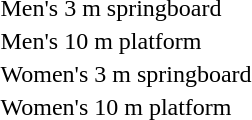<table>
<tr>
<td>Men's 3 m springboard<br></td>
<td></td>
<td></td>
<td></td>
</tr>
<tr>
<td>Men's 10 m platform<br></td>
<td></td>
<td></td>
<td></td>
</tr>
<tr>
<td>Women's 3 m springboard<br></td>
<td></td>
<td></td>
<td></td>
</tr>
<tr>
<td>Women's 10 m platform<br></td>
<td></td>
<td></td>
<td></td>
</tr>
</table>
